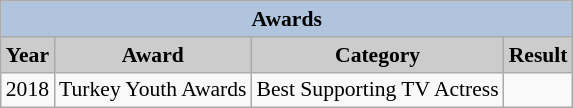<table class="wikitable" style="font-size:90%">
<tr>
<th colspan=5 style="background:LightSteelBlue">Awards</th>
</tr>
<tr>
<th style="background:#CCCCCC">Year</th>
<th style="background:#CCCCCC">Award</th>
<th style="background:#CCCCCC">Category</th>
<th style="background:#CCCCCC">Result</th>
</tr>
<tr>
<td>2018</td>
<td>Turkey Youth Awards</td>
<td>Best Supporting TV Actress</td>
<td></td>
</tr>
</table>
